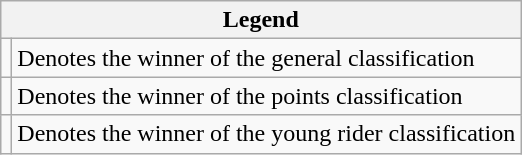<table class="wikitable">
<tr>
<th colspan="2">Legend</th>
</tr>
<tr>
<td></td>
<td>Denotes the winner of the general classification</td>
</tr>
<tr>
<td></td>
<td>Denotes the winner of the points classification</td>
</tr>
<tr>
<td></td>
<td>Denotes the winner of the young rider classification</td>
</tr>
</table>
